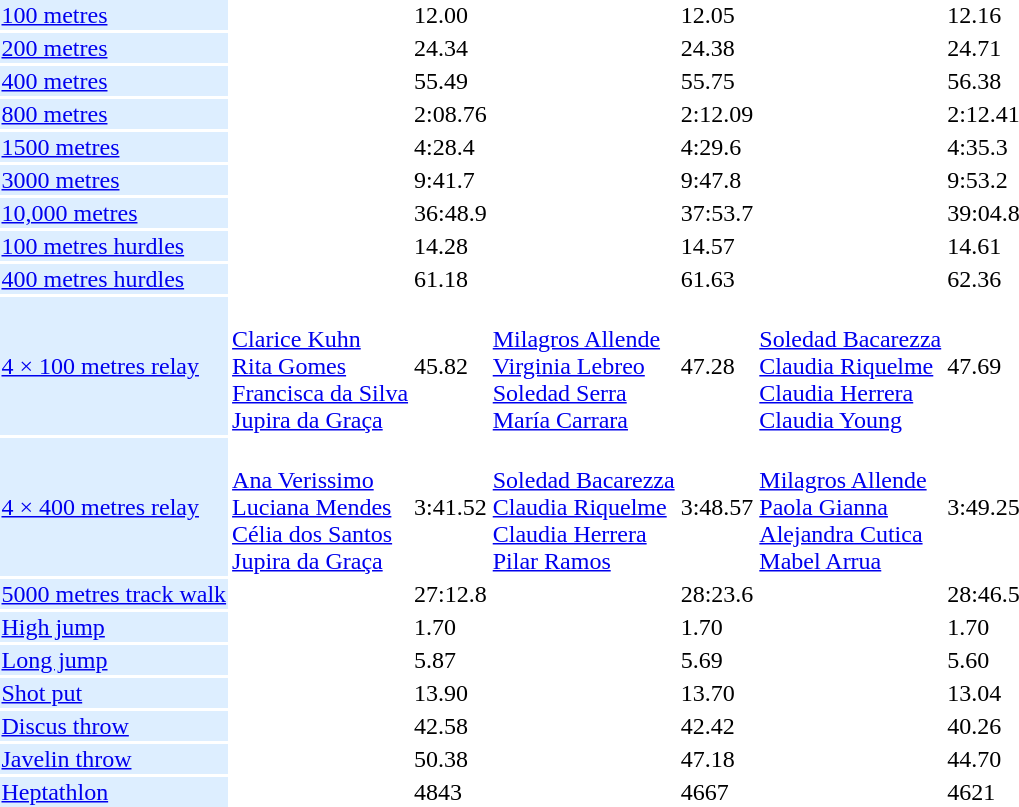<table>
<tr>
<td bgcolor = DDEEFF><a href='#'>100 metres</a></td>
<td></td>
<td>12.00</td>
<td></td>
<td>12.05</td>
<td></td>
<td>12.16</td>
</tr>
<tr>
<td bgcolor = DDEEFF><a href='#'>200 metres</a></td>
<td></td>
<td>24.34</td>
<td></td>
<td>24.38</td>
<td></td>
<td>24.71</td>
</tr>
<tr>
<td bgcolor = DDEEFF><a href='#'>400 metres</a></td>
<td></td>
<td>55.49</td>
<td></td>
<td>55.75</td>
<td></td>
<td>56.38</td>
</tr>
<tr>
<td bgcolor = DDEEFF><a href='#'>800 metres</a></td>
<td></td>
<td>2:08.76</td>
<td></td>
<td>2:12.09</td>
<td></td>
<td>2:12.41</td>
</tr>
<tr>
<td bgcolor = DDEEFF><a href='#'>1500 metres</a></td>
<td></td>
<td>4:28.4</td>
<td></td>
<td>4:29.6</td>
<td></td>
<td>4:35.3</td>
</tr>
<tr>
<td bgcolor = DDEEFF><a href='#'>3000 metres</a></td>
<td></td>
<td>9:41.7</td>
<td></td>
<td>9:47.8</td>
<td></td>
<td>9:53.2</td>
</tr>
<tr>
<td bgcolor = DDEEFF><a href='#'>10,000 metres</a></td>
<td></td>
<td>36:48.9</td>
<td></td>
<td>37:53.7</td>
<td></td>
<td>39:04.8</td>
</tr>
<tr>
<td bgcolor = DDEEFF><a href='#'>100 metres hurdles</a></td>
<td></td>
<td>14.28</td>
<td></td>
<td>14.57</td>
<td></td>
<td>14.61</td>
</tr>
<tr>
<td bgcolor = DDEEFF><a href='#'>400 metres hurdles</a></td>
<td></td>
<td>61.18</td>
<td></td>
<td>61.63</td>
<td></td>
<td>62.36</td>
</tr>
<tr>
<td bgcolor = DDEEFF><a href='#'>4 × 100 metres relay</a></td>
<td><br><a href='#'>Clarice Kuhn</a><br><a href='#'>Rita Gomes</a><br><a href='#'>Francisca da Silva</a><br><a href='#'>Jupira da Graça</a></td>
<td>45.82</td>
<td><br><a href='#'>Milagros Allende</a><br><a href='#'>Virginia Lebreo</a><br><a href='#'>Soledad Serra</a><br><a href='#'>María Carrara</a></td>
<td>47.28</td>
<td><br><a href='#'>Soledad Bacarezza</a><br><a href='#'>Claudia Riquelme</a><br><a href='#'>Claudia Herrera</a><br><a href='#'>Claudia Young</a></td>
<td>47.69</td>
</tr>
<tr>
<td bgcolor = DDEEFF><a href='#'>4 × 400 metres relay</a></td>
<td><br><a href='#'>Ana Verissimo</a><br><a href='#'>Luciana Mendes</a><br><a href='#'>Célia dos Santos</a><br><a href='#'>Jupira da Graça</a></td>
<td>3:41.52</td>
<td><br><a href='#'>Soledad Bacarezza</a><br><a href='#'>Claudia Riquelme</a><br><a href='#'>Claudia Herrera</a><br><a href='#'>Pilar Ramos</a></td>
<td>3:48.57</td>
<td><br><a href='#'>Milagros Allende</a><br><a href='#'>Paola Gianna</a><br><a href='#'>Alejandra Cutica</a><br><a href='#'>Mabel Arrua</a></td>
<td>3:49.25</td>
</tr>
<tr>
<td bgcolor = DDEEFF><a href='#'>5000 metres track walk</a></td>
<td></td>
<td>27:12.8</td>
<td></td>
<td>28:23.6</td>
<td></td>
<td>28:46.5</td>
</tr>
<tr>
<td bgcolor = DDEEFF><a href='#'>High jump</a></td>
<td></td>
<td>1.70</td>
<td></td>
<td>1.70</td>
<td></td>
<td>1.70</td>
</tr>
<tr>
<td bgcolor = DDEEFF><a href='#'>Long jump</a></td>
<td></td>
<td>5.87</td>
<td></td>
<td>5.69</td>
<td></td>
<td>5.60</td>
</tr>
<tr>
<td bgcolor = DDEEFF><a href='#'>Shot put</a></td>
<td></td>
<td>13.90</td>
<td></td>
<td>13.70</td>
<td></td>
<td>13.04</td>
</tr>
<tr>
<td bgcolor = DDEEFF><a href='#'>Discus throw</a></td>
<td></td>
<td>42.58</td>
<td></td>
<td>42.42</td>
<td></td>
<td>40.26</td>
</tr>
<tr>
<td bgcolor = DDEEFF><a href='#'>Javelin throw</a></td>
<td></td>
<td>50.38</td>
<td></td>
<td>47.18</td>
<td></td>
<td>44.70</td>
</tr>
<tr>
<td bgcolor = DDEEFF><a href='#'>Heptathlon</a></td>
<td></td>
<td>4843</td>
<td></td>
<td>4667</td>
<td></td>
<td>4621</td>
</tr>
</table>
